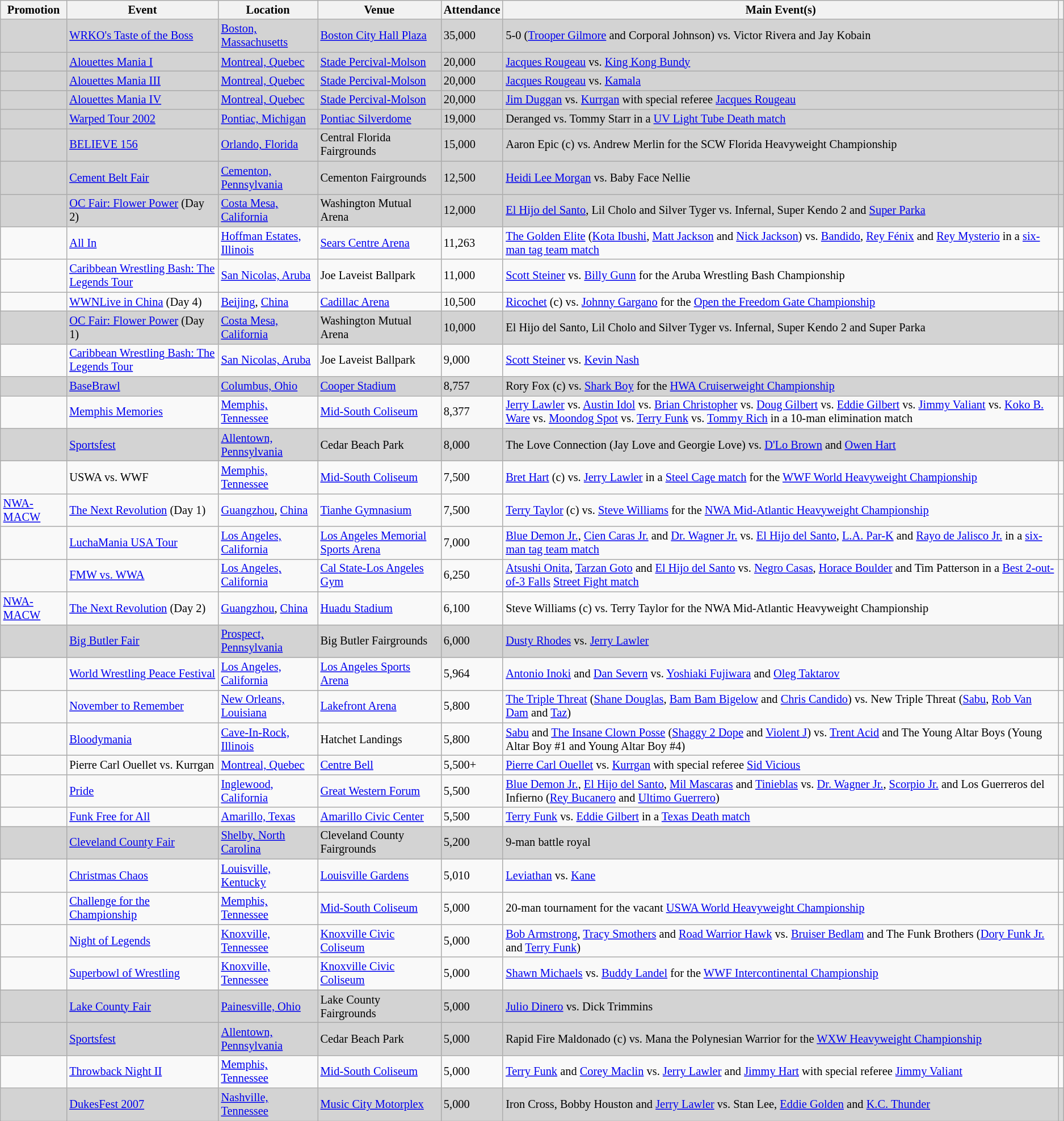<table class="wikitable sortable" style="font-size:85%;">
<tr>
<th>Promotion</th>
<th>Event</th>
<th>Location</th>
<th>Venue</th>
<th>Attendance</th>
<th class=unsortable>Main Event(s)</th>
<th class=unsortable></th>
</tr>
<tr>
<td bgcolor=lightgrey></td>
<td bgcolor=lightgrey><a href='#'>WRKO's Taste of the Boss</a> <br> </td>
<td bgcolor=lightgrey><a href='#'>Boston, Massachusetts</a></td>
<td bgcolor=lightgrey><a href='#'>Boston City Hall Plaza</a></td>
<td bgcolor=lightgrey>35,000</td>
<td bgcolor=lightgrey>5-0 (<a href='#'>Trooper Gilmore</a> and Corporal Johnson) vs. Victor Rivera  and Jay Kobain</td>
<td bgcolor=lightgrey></td>
</tr>
<tr>
<td bgcolor=lightgrey></td>
<td bgcolor=lightgrey><a href='#'>Alouettes Mania I</a> <br> </td>
<td bgcolor=lightgrey><a href='#'>Montreal, Quebec</a></td>
<td bgcolor=lightgrey><a href='#'>Stade Percival-Molson</a></td>
<td bgcolor=lightgrey>20,000</td>
<td bgcolor=lightgrey><a href='#'>Jacques Rougeau</a> vs. <a href='#'>King Kong Bundy</a></td>
<td bgcolor=lightgrey></td>
</tr>
<tr>
<td bgcolor=lightgrey></td>
<td bgcolor=lightgrey><a href='#'>Alouettes Mania III</a> <br> </td>
<td bgcolor=lightgrey><a href='#'>Montreal, Quebec</a></td>
<td bgcolor=lightgrey><a href='#'>Stade Percival-Molson</a></td>
<td bgcolor=lightgrey>20,000</td>
<td bgcolor=lightgrey><a href='#'>Jacques Rougeau</a> vs. <a href='#'>Kamala</a></td>
<td bgcolor=lightgrey></td>
</tr>
<tr>
<td bgcolor=lightgrey></td>
<td bgcolor=lightgrey><a href='#'>Alouettes Mania IV</a> <br> </td>
<td bgcolor=lightgrey><a href='#'>Montreal, Quebec</a></td>
<td bgcolor=lightgrey><a href='#'>Stade Percival-Molson</a></td>
<td bgcolor=lightgrey>20,000</td>
<td bgcolor=lightgrey><a href='#'>Jim Duggan</a> vs. <a href='#'>Kurrgan</a> with special referee <a href='#'>Jacques Rougeau</a></td>
<td bgcolor=lightgrey></td>
</tr>
<tr>
<td bgcolor=lightgrey></td>
<td bgcolor=lightgrey><a href='#'>Warped Tour 2002</a> <br> </td>
<td bgcolor=lightgrey><a href='#'>Pontiac, Michigan</a></td>
<td bgcolor=lightgrey><a href='#'>Pontiac Silverdome</a></td>
<td bgcolor=lightgrey>19,000</td>
<td bgcolor=lightgrey>Deranged vs. Tommy Starr in a <a href='#'>UV Light Tube Death match</a></td>
<td bgcolor=lightgrey></td>
</tr>
<tr>
<td bgcolor=lightgrey></td>
<td bgcolor=lightgrey><a href='#'>BELIEVE 156</a> <br> </td>
<td bgcolor=lightgrey><a href='#'>Orlando, Florida</a></td>
<td bgcolor=lightgrey>Central Florida Fairgrounds</td>
<td bgcolor=lightgrey>15,000</td>
<td bgcolor=lightgrey>Aaron Epic (c) vs. Andrew Merlin for the SCW Florida Heavyweight Championship</td>
<td bgcolor=lightgrey></td>
</tr>
<tr>
<td bgcolor=lightgrey></td>
<td bgcolor=lightgrey><a href='#'>Cement Belt Fair</a> <br> </td>
<td bgcolor=lightgrey><a href='#'>Cementon, Pennsylvania</a></td>
<td bgcolor=lightgrey>Cementon Fairgrounds</td>
<td bgcolor=lightgrey>12,500</td>
<td bgcolor=lightgrey><a href='#'>Heidi Lee Morgan</a> vs. Baby Face Nellie</td>
<td bgcolor=lightgrey></td>
</tr>
<tr>
<td bgcolor=lightgrey></td>
<td bgcolor=lightgrey><a href='#'>OC Fair: Flower Power</a> (Day 2) <br> </td>
<td bgcolor=lightgrey><a href='#'>Costa Mesa, California</a></td>
<td bgcolor=lightgrey>Washington Mutual Arena</td>
<td bgcolor=lightgrey>12,000</td>
<td bgcolor=lightgrey><a href='#'>El Hijo del Santo</a>, Lil Cholo and Silver Tyger vs. Infernal, Super Kendo 2 and <a href='#'>Super Parka</a></td>
<td bgcolor=lightgrey></td>
</tr>
<tr>
<td></td>
<td><a href='#'>All In</a> <br> </td>
<td><a href='#'>Hoffman Estates, Illinois</a></td>
<td><a href='#'>Sears Centre Arena</a></td>
<td>11,263</td>
<td><a href='#'>The Golden Elite</a> (<a href='#'>Kota Ibushi</a>, <a href='#'>Matt Jackson</a> and <a href='#'>Nick Jackson</a>) vs. <a href='#'>Bandido</a>, <a href='#'>Rey Fénix</a> and <a href='#'>Rey Mysterio</a> in a <a href='#'>six-man tag team match</a></td>
<td></td>
</tr>
<tr>
<td></td>
<td><a href='#'>Caribbean Wrestling Bash: The Legends Tour</a> <br> </td>
<td><a href='#'>San Nicolas, Aruba</a></td>
<td>Joe Laveist Ballpark</td>
<td>11,000</td>
<td><a href='#'>Scott Steiner</a> vs. <a href='#'>Billy Gunn</a> for the Aruba Wrestling Bash Championship</td>
<td></td>
</tr>
<tr>
<td></td>
<td><a href='#'>WWNLive in China</a> (Day 4) <br> </td>
<td><a href='#'>Beijing</a>, <a href='#'>China</a></td>
<td><a href='#'>Cadillac Arena</a></td>
<td>10,500</td>
<td><a href='#'>Ricochet</a> (c) vs. <a href='#'>Johnny Gargano</a> for the <a href='#'>Open the Freedom Gate Championship</a></td>
<td></td>
</tr>
<tr>
<td bgcolor=lightgrey></td>
<td bgcolor=lightgrey><a href='#'>OC Fair: Flower Power</a> (Day 1) <br> </td>
<td bgcolor=lightgrey><a href='#'>Costa Mesa, California</a></td>
<td bgcolor=lightgrey>Washington Mutual Arena</td>
<td bgcolor=lightgrey>10,000</td>
<td bgcolor=lightgrey>El Hijo del Santo, Lil Cholo and Silver Tyger vs. Infernal, Super Kendo 2 and Super Parka</td>
<td bgcolor=lightgrey></td>
</tr>
<tr>
<td></td>
<td><a href='#'>Caribbean Wrestling Bash: The Legends Tour</a> <br> </td>
<td><a href='#'>San Nicolas, Aruba</a></td>
<td>Joe Laveist Ballpark</td>
<td>9,000</td>
<td><a href='#'>Scott Steiner</a> vs. <a href='#'>Kevin Nash</a></td>
<td></td>
</tr>
<tr>
<td bgcolor=lightgrey></td>
<td bgcolor=lightgrey><a href='#'>BaseBrawl</a> <br> </td>
<td bgcolor=lightgrey><a href='#'>Columbus, Ohio</a></td>
<td bgcolor=lightgrey><a href='#'>Cooper Stadium</a></td>
<td bgcolor=lightgrey>8,757</td>
<td bgcolor=lightgrey>Rory Fox (c) vs. <a href='#'>Shark Boy</a> for the <a href='#'>HWA Cruiserweight Championship</a></td>
<td bgcolor=lightgrey></td>
</tr>
<tr>
<td></td>
<td><a href='#'>Memphis Memories</a> <br> </td>
<td><a href='#'>Memphis, Tennessee</a></td>
<td><a href='#'>Mid-South Coliseum</a></td>
<td>8,377</td>
<td><a href='#'>Jerry Lawler</a> vs. <a href='#'>Austin Idol</a> vs. <a href='#'>Brian Christopher</a> vs. <a href='#'>Doug Gilbert</a> vs. <a href='#'>Eddie Gilbert</a> vs. <a href='#'>Jimmy Valiant</a> vs. <a href='#'>Koko B. Ware</a> vs. <a href='#'>Moondog Spot</a> vs. <a href='#'>Terry Funk</a> vs. <a href='#'>Tommy Rich</a> in a 10-man elimination match</td>
<td></td>
</tr>
<tr>
<td bgcolor=lightgrey></td>
<td bgcolor=lightgrey><a href='#'>Sportsfest</a> <br> </td>
<td bgcolor=lightgrey><a href='#'>Allentown, Pennsylvania</a></td>
<td bgcolor=lightgrey>Cedar Beach Park</td>
<td bgcolor=lightgrey>8,000</td>
<td bgcolor=lightgrey>The Love Connection (Jay Love and Georgie Love) vs. <a href='#'>D'Lo Brown</a> and <a href='#'>Owen Hart</a></td>
<td bgcolor=lightgrey></td>
</tr>
<tr>
<td></td>
<td>USWA vs. WWF <br> </td>
<td><a href='#'>Memphis, Tennessee</a></td>
<td><a href='#'>Mid-South Coliseum</a></td>
<td>7,500</td>
<td><a href='#'>Bret Hart</a> (c) vs. <a href='#'>Jerry Lawler</a> in a <a href='#'>Steel Cage match</a> for the <a href='#'>WWF World Heavyweight Championship</a></td>
<td></td>
</tr>
<tr>
<td><a href='#'>NWA-MACW</a></td>
<td><a href='#'>The Next Revolution</a> (Day 1) <br> </td>
<td><a href='#'>Guangzhou</a>, <a href='#'>China</a></td>
<td><a href='#'>Tianhe Gymnasium</a></td>
<td>7,500</td>
<td><a href='#'>Terry Taylor</a> (c) vs. <a href='#'>Steve Williams</a> for the <a href='#'>NWA Mid-Atlantic Heavyweight Championship</a></td>
<td></td>
</tr>
<tr>
<td></td>
<td><a href='#'>LuchaMania USA Tour</a> <br> </td>
<td><a href='#'>Los Angeles, California</a></td>
<td><a href='#'>Los Angeles Memorial Sports Arena</a></td>
<td>7,000</td>
<td><a href='#'>Blue Demon Jr.</a>, <a href='#'>Cien Caras Jr.</a> and <a href='#'>Dr. Wagner Jr.</a> vs. <a href='#'>El Hijo del Santo</a>, <a href='#'>L.A. Par-K</a> and <a href='#'>Rayo de Jalisco Jr.</a> in a <a href='#'>six-man tag team match</a></td>
<td></td>
</tr>
<tr>
<td></td>
<td><a href='#'>FMW vs. WWA</a> <br> </td>
<td><a href='#'>Los Angeles, California</a></td>
<td><a href='#'>Cal State-Los Angeles Gym</a></td>
<td>6,250</td>
<td><a href='#'>Atsushi Onita</a>, <a href='#'>Tarzan Goto</a> and <a href='#'>El Hijo del Santo</a> vs. <a href='#'>Negro Casas</a>, <a href='#'>Horace Boulder</a> and Tim Patterson in a <a href='#'>Best 2-out-of-3 Falls</a> <a href='#'>Street Fight match</a></td>
<td></td>
</tr>
<tr>
<td><a href='#'>NWA-MACW</a></td>
<td><a href='#'>The Next Revolution</a> (Day 2) <br> </td>
<td><a href='#'>Guangzhou</a>, <a href='#'>China</a></td>
<td><a href='#'>Huadu Stadium</a></td>
<td>6,100</td>
<td>Steve Williams (c) vs. Terry Taylor for the NWA Mid-Atlantic Heavyweight Championship</td>
<td></td>
</tr>
<tr>
<td bgcolor=lightgrey></td>
<td bgcolor=lightgrey><a href='#'>Big Butler Fair</a> <br> </td>
<td bgcolor=lightgrey><a href='#'>Prospect, Pennsylvania</a></td>
<td bgcolor=lightgrey>Big Butler Fairgrounds</td>
<td bgcolor=lightgrey>6,000</td>
<td bgcolor=lightgrey><a href='#'>Dusty Rhodes</a> vs. <a href='#'>Jerry Lawler</a></td>
<td bgcolor=lightgrey></td>
</tr>
<tr>
<td></td>
<td><a href='#'>World Wrestling Peace Festival</a> <br> </td>
<td><a href='#'>Los Angeles, California</a></td>
<td><a href='#'>Los Angeles Sports Arena</a></td>
<td>5,964</td>
<td><a href='#'>Antonio Inoki</a> and <a href='#'>Dan Severn</a> vs. <a href='#'>Yoshiaki Fujiwara</a> and <a href='#'>Oleg Taktarov</a></td>
<td></td>
</tr>
<tr>
<td></td>
<td><a href='#'>November to Remember</a> <br> </td>
<td><a href='#'>New Orleans, Louisiana</a></td>
<td><a href='#'>Lakefront Arena</a></td>
<td>5,800</td>
<td><a href='#'>The Triple Threat</a> (<a href='#'>Shane Douglas</a>, <a href='#'>Bam Bam Bigelow</a> and <a href='#'>Chris Candido</a>) vs. New Triple Threat (<a href='#'>Sabu</a>, <a href='#'>Rob Van Dam</a> and <a href='#'>Taz</a>)</td>
<td></td>
</tr>
<tr>
<td></td>
<td><a href='#'>Bloodymania</a> <br> </td>
<td><a href='#'>Cave-In-Rock, Illinois</a></td>
<td>Hatchet Landings</td>
<td>5,800</td>
<td><a href='#'>Sabu</a> and <a href='#'>The Insane Clown Posse</a> (<a href='#'>Shaggy 2 Dope</a> and <a href='#'>Violent J</a>) vs. <a href='#'>Trent Acid</a> and The Young Altar Boys (Young Altar Boy #1 and Young Altar Boy #4)</td>
<td></td>
</tr>
<tr>
<td></td>
<td>Pierre Carl Ouellet vs. Kurrgan <br> </td>
<td><a href='#'>Montreal, Quebec</a></td>
<td><a href='#'>Centre Bell</a></td>
<td>5,500+</td>
<td><a href='#'>Pierre Carl Ouellet</a> vs. <a href='#'>Kurrgan</a> with special referee <a href='#'>Sid Vicious</a></td>
</tr>
<tr>
<td></td>
<td><a href='#'>Pride</a> <br> </td>
<td><a href='#'>Inglewood, California</a></td>
<td><a href='#'>Great Western Forum</a></td>
<td>5,500</td>
<td><a href='#'>Blue Demon Jr.</a>, <a href='#'>El Hijo del Santo</a>, <a href='#'>Mil Mascaras</a> and <a href='#'>Tinieblas</a> vs. <a href='#'>Dr. Wagner Jr.</a>, <a href='#'>Scorpio Jr.</a> and Los Guerreros del Infierno (<a href='#'>Rey Bucanero</a> and <a href='#'>Ultimo Guerrero</a>)</td>
<td></td>
</tr>
<tr>
<td></td>
<td><a href='#'>Funk Free for All</a> <br> </td>
<td><a href='#'>Amarillo, Texas</a></td>
<td><a href='#'>Amarillo Civic Center</a></td>
<td>5,500</td>
<td><a href='#'>Terry Funk</a> vs. <a href='#'>Eddie Gilbert</a> in a <a href='#'>Texas Death match</a></td>
<td></td>
</tr>
<tr>
<td bgcolor=lightgrey></td>
<td bgcolor=lightgrey><a href='#'>Cleveland County Fair</a> <br> </td>
<td bgcolor=lightgrey><a href='#'>Shelby, North Carolina</a></td>
<td bgcolor=lightgrey>Cleveland County Fairgrounds</td>
<td bgcolor=lightgrey>5,200</td>
<td bgcolor=lightgrey>9-man battle royal</td>
<td bgcolor=lightgrey></td>
</tr>
<tr>
<td></td>
<td><a href='#'>Christmas Chaos</a> <br> </td>
<td><a href='#'>Louisville, Kentucky</a></td>
<td><a href='#'>Louisville Gardens</a></td>
<td>5,010</td>
<td><a href='#'>Leviathan</a> vs. <a href='#'>Kane</a></td>
<td></td>
</tr>
<tr>
<td></td>
<td><a href='#'>Challenge for the Championship</a> <br> </td>
<td><a href='#'>Memphis, Tennessee</a></td>
<td><a href='#'>Mid-South Coliseum</a></td>
<td>5,000</td>
<td>20-man tournament for the vacant <a href='#'>USWA World Heavyweight Championship</a></td>
<td></td>
</tr>
<tr>
<td></td>
<td><a href='#'>Night of Legends</a> <br> </td>
<td><a href='#'>Knoxville, Tennessee</a></td>
<td><a href='#'>Knoxville Civic Coliseum</a></td>
<td>5,000</td>
<td><a href='#'>Bob Armstrong</a>, <a href='#'>Tracy Smothers</a> and <a href='#'>Road Warrior Hawk</a> vs. <a href='#'>Bruiser Bedlam</a> and The Funk Brothers (<a href='#'>Dory Funk Jr.</a> and <a href='#'>Terry Funk</a>)</td>
<td></td>
</tr>
<tr>
<td></td>
<td><a href='#'>Superbowl of Wrestling</a> <br> </td>
<td><a href='#'>Knoxville, Tennessee</a></td>
<td><a href='#'>Knoxville Civic Coliseum</a></td>
<td>5,000</td>
<td><a href='#'>Shawn Michaels</a> vs. <a href='#'>Buddy Landel</a> for the <a href='#'>WWF Intercontinental Championship</a></td>
<td></td>
</tr>
<tr>
<td bgcolor=lightgrey></td>
<td bgcolor=lightgrey><a href='#'>Lake County Fair</a> <br> </td>
<td bgcolor=lightgrey><a href='#'>Painesville, Ohio</a></td>
<td bgcolor=lightgrey>Lake County Fairgrounds</td>
<td bgcolor=lightgrey>5,000</td>
<td bgcolor=lightgrey><a href='#'>Julio Dinero</a> vs. Dick Trimmins</td>
<td bgcolor=lightgrey></td>
</tr>
<tr>
<td bgcolor=lightgrey></td>
<td bgcolor=lightgrey><a href='#'>Sportsfest</a> <br> </td>
<td bgcolor=lightgrey><a href='#'>Allentown, Pennsylvania</a></td>
<td bgcolor=lightgrey>Cedar Beach Park</td>
<td bgcolor=lightgrey>5,000</td>
<td bgcolor=lightgrey>Rapid Fire Maldonado (c) vs. Mana the Polynesian Warrior for the <a href='#'>WXW Heavyweight Championship</a></td>
<td bgcolor=lightgrey></td>
</tr>
<tr>
<td></td>
<td><a href='#'>Throwback Night II</a> <br> </td>
<td><a href='#'>Memphis, Tennessee</a></td>
<td><a href='#'>Mid-South Coliseum</a></td>
<td>5,000</td>
<td><a href='#'>Terry Funk</a> and <a href='#'>Corey Maclin</a> vs. <a href='#'>Jerry Lawler</a> and <a href='#'>Jimmy Hart</a> with special referee <a href='#'>Jimmy Valiant</a></td>
<td></td>
</tr>
<tr>
<td bgcolor=lightgrey></td>
<td bgcolor=lightgrey><a href='#'>DukesFest 2007</a> <br> </td>
<td bgcolor=lightgrey><a href='#'>Nashville, Tennessee</a></td>
<td bgcolor=lightgrey><a href='#'>Music City Motorplex</a></td>
<td bgcolor=lightgrey>5,000</td>
<td bgcolor=lightgrey>Iron Cross, Bobby Houston and <a href='#'>Jerry Lawler</a> vs. Stan Lee, <a href='#'>Eddie Golden</a> and <a href='#'>K.C. Thunder</a></td>
<td bgcolor=lightgrey></td>
</tr>
</table>
